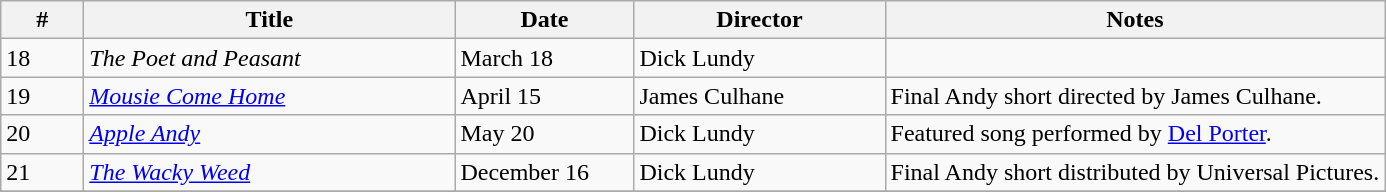<table class="wikitable">
<tr>
<th style="width:3em">#</th>
<th style="width:15em">Title</th>
<th style="width:7em">Date</th>
<th style="width:10em">Director</th>
<th>Notes</th>
</tr>
<tr>
<td>18</td>
<td><em>The Poet and Peasant</em></td>
<td>March 18</td>
<td>Dick Lundy</td>
<td></td>
</tr>
<tr>
<td>19</td>
<td><em><a href='#'>Mousie Come Home</a></em></td>
<td>April 15</td>
<td>James Culhane</td>
<td>Final Andy short directed by James Culhane.</td>
</tr>
<tr>
<td>20</td>
<td><em><a href='#'>Apple Andy</a></em></td>
<td>May 20</td>
<td>Dick Lundy</td>
<td>Featured song performed by <a href='#'>Del Porter</a>.</td>
</tr>
<tr>
<td>21</td>
<td><em><a href='#'>The Wacky Weed</a></em></td>
<td>December 16</td>
<td>Dick Lundy</td>
<td>Final Andy short distributed by Universal Pictures.</td>
</tr>
<tr>
</tr>
</table>
